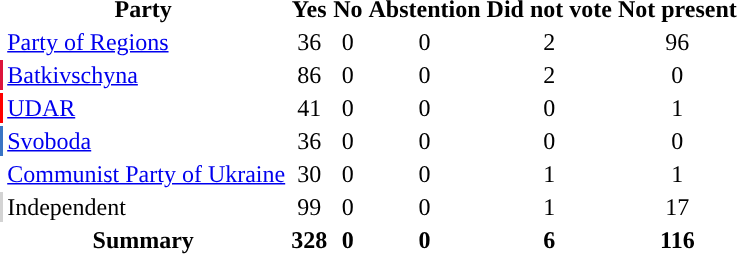<table align="center" class="standart">
<tr>
<th colspan=2>Party</th>
<th>Yes</th>
<th>No</th>
<th>Abstention</th>
<th>Did not vote</th>
<th>Not present</th>
</tr>
<tr>
<td style="background-color:"></td>
<td><a href='#'>Party of Regions</a></td>
<td align="center">36</td>
<td align="center">0</td>
<td align="center">0</td>
<td align="center">2</td>
<td align="center">96</td>
</tr>
<tr>
<td style="background-color:Crimson"></td>
<td><a href='#'>Batkivschyna</a></td>
<td align="center">86</td>
<td align="center">0</td>
<td align="center">0</td>
<td align="center">2</td>
<td align="center">0</td>
</tr>
<tr>
<td style="background-color:red"></td>
<td><a href='#'>UDAR</a></td>
<td align="center">41</td>
<td align="center">0</td>
<td align="center">0</td>
<td align="center">0</td>
<td align="center">1</td>
</tr>
<tr>
<td style="background-color:#3A75C4"></td>
<td><a href='#'>Svoboda</a></td>
<td align="center">36</td>
<td align="center">0</td>
<td align="center">0</td>
<td align="center">0</td>
<td align="center">0</td>
</tr>
<tr>
<td style="background-color:"></td>
<td><a href='#'>Communist Party of Ukraine</a></td>
<td align="center">30</td>
<td align="center">0</td>
<td align="center">0</td>
<td align="center">1</td>
<td align="center">1</td>
</tr>
<tr>
<td style="background-color: lightgrey"></td>
<td>Independent</td>
<td align="center">99</td>
<td align="center">0</td>
<td align="center">0</td>
<td align="center">1</td>
<td align="center">17</td>
</tr>
<tr>
<th colspan=2>Summary</th>
<th>328</th>
<th>0</th>
<th>0</th>
<th>6</th>
<th>116</th>
</tr>
</table>
